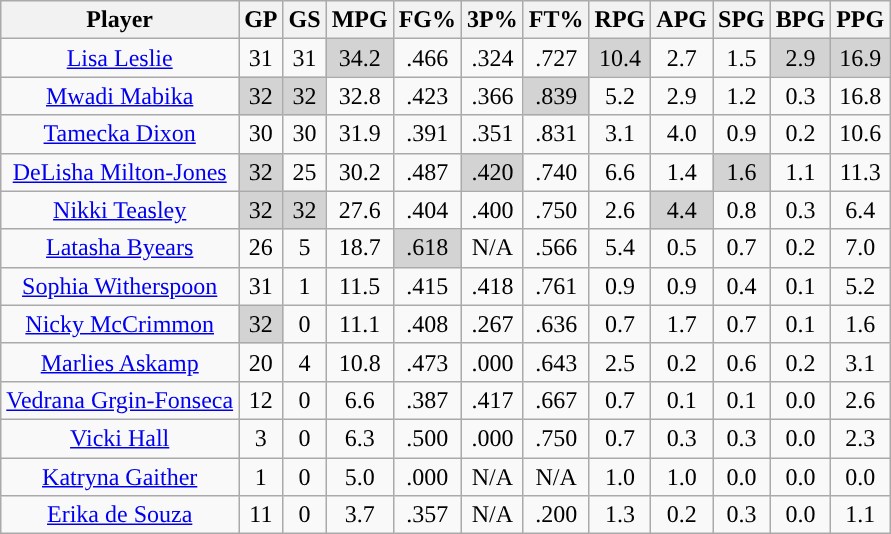<table class="wikitable sortable" style="text-align:center;">
<tr>
<th>Player</th>
<th>GP</th>
<th>GS</th>
<th>MPG</th>
<th>FG%</th>
<th>3P%</th>
<th>FT%</th>
<th>RPG</th>
<th>APG</th>
<th>SPG</th>
<th>BPG</th>
<th>PPG</th>
</tr>
<tr>
<td><a href='#'>Lisa Leslie</a></td>
<td>31</td>
<td>31</td>
<td style="background:#D3D3D3;">34.2</td>
<td>.466</td>
<td>.324</td>
<td>.727</td>
<td style="background:#D3D3D3;">10.4</td>
<td>2.7</td>
<td>1.5</td>
<td style="background:#D3D3D3;">2.9</td>
<td style="background:#D3D3D3;">16.9</td>
</tr>
<tr>
<td><a href='#'>Mwadi Mabika</a></td>
<td style="background:#D3D3D3;">32</td>
<td style="background:#D3D3D3;">32</td>
<td>32.8</td>
<td>.423</td>
<td>.366</td>
<td style="background:#D3D3D3;">.839</td>
<td>5.2</td>
<td>2.9</td>
<td>1.2</td>
<td>0.3</td>
<td>16.8</td>
</tr>
<tr>
<td><a href='#'>Tamecka Dixon</a></td>
<td>30</td>
<td>30</td>
<td>31.9</td>
<td>.391</td>
<td>.351</td>
<td>.831</td>
<td>3.1</td>
<td>4.0</td>
<td>0.9</td>
<td>0.2</td>
<td>10.6</td>
</tr>
<tr>
<td><a href='#'>DeLisha Milton-Jones</a></td>
<td style="background:#D3D3D3;">32</td>
<td>25</td>
<td>30.2</td>
<td>.487</td>
<td style="background:#D3D3D3;">.420</td>
<td>.740</td>
<td>6.6</td>
<td>1.4</td>
<td style="background:#D3D3D3;">1.6</td>
<td>1.1</td>
<td>11.3</td>
</tr>
<tr>
<td><a href='#'>Nikki Teasley</a></td>
<td style="background:#D3D3D3;">32</td>
<td style="background:#D3D3D3;">32</td>
<td>27.6</td>
<td>.404</td>
<td>.400</td>
<td>.750</td>
<td>2.6</td>
<td style="background:#D3D3D3;">4.4</td>
<td>0.8</td>
<td>0.3</td>
<td>6.4</td>
</tr>
<tr>
<td><a href='#'>Latasha Byears</a></td>
<td>26</td>
<td>5</td>
<td>18.7</td>
<td style="background:#D3D3D3;">.618</td>
<td>N/A</td>
<td>.566</td>
<td>5.4</td>
<td>0.5</td>
<td>0.7</td>
<td>0.2</td>
<td>7.0</td>
</tr>
<tr>
<td><a href='#'>Sophia Witherspoon</a></td>
<td>31</td>
<td>1</td>
<td>11.5</td>
<td>.415</td>
<td>.418</td>
<td>.761</td>
<td>0.9</td>
<td>0.9</td>
<td>0.4</td>
<td>0.1</td>
<td>5.2</td>
</tr>
<tr>
<td><a href='#'>Nicky McCrimmon</a></td>
<td style="background:#D3D3D3;">32</td>
<td>0</td>
<td>11.1</td>
<td>.408</td>
<td>.267</td>
<td>.636</td>
<td>0.7</td>
<td>1.7</td>
<td>0.7</td>
<td>0.1</td>
<td>1.6</td>
</tr>
<tr>
<td><a href='#'>Marlies Askamp</a></td>
<td>20</td>
<td>4</td>
<td>10.8</td>
<td>.473</td>
<td>.000</td>
<td>.643</td>
<td>2.5</td>
<td>0.2</td>
<td>0.6</td>
<td>0.2</td>
<td>3.1</td>
</tr>
<tr>
<td><a href='#'>Vedrana Grgin-Fonseca</a></td>
<td>12</td>
<td>0</td>
<td>6.6</td>
<td>.387</td>
<td>.417</td>
<td>.667</td>
<td>0.7</td>
<td>0.1</td>
<td>0.1</td>
<td>0.0</td>
<td>2.6</td>
</tr>
<tr>
<td><a href='#'>Vicki Hall</a></td>
<td>3</td>
<td>0</td>
<td>6.3</td>
<td>.500</td>
<td>.000</td>
<td>.750</td>
<td>0.7</td>
<td>0.3</td>
<td>0.3</td>
<td>0.0</td>
<td>2.3</td>
</tr>
<tr>
<td><a href='#'>Katryna Gaither</a></td>
<td>1</td>
<td>0</td>
<td>5.0</td>
<td>.000</td>
<td>N/A</td>
<td>N/A</td>
<td>1.0</td>
<td>1.0</td>
<td>0.0</td>
<td>0.0</td>
<td>0.0</td>
</tr>
<tr>
<td><a href='#'>Erika de Souza</a></td>
<td>11</td>
<td>0</td>
<td>3.7</td>
<td>.357</td>
<td>N/A</td>
<td>.200</td>
<td>1.3</td>
<td>0.2</td>
<td>0.3</td>
<td>0.0</td>
<td>1.1</td>
</tr>
</table>
